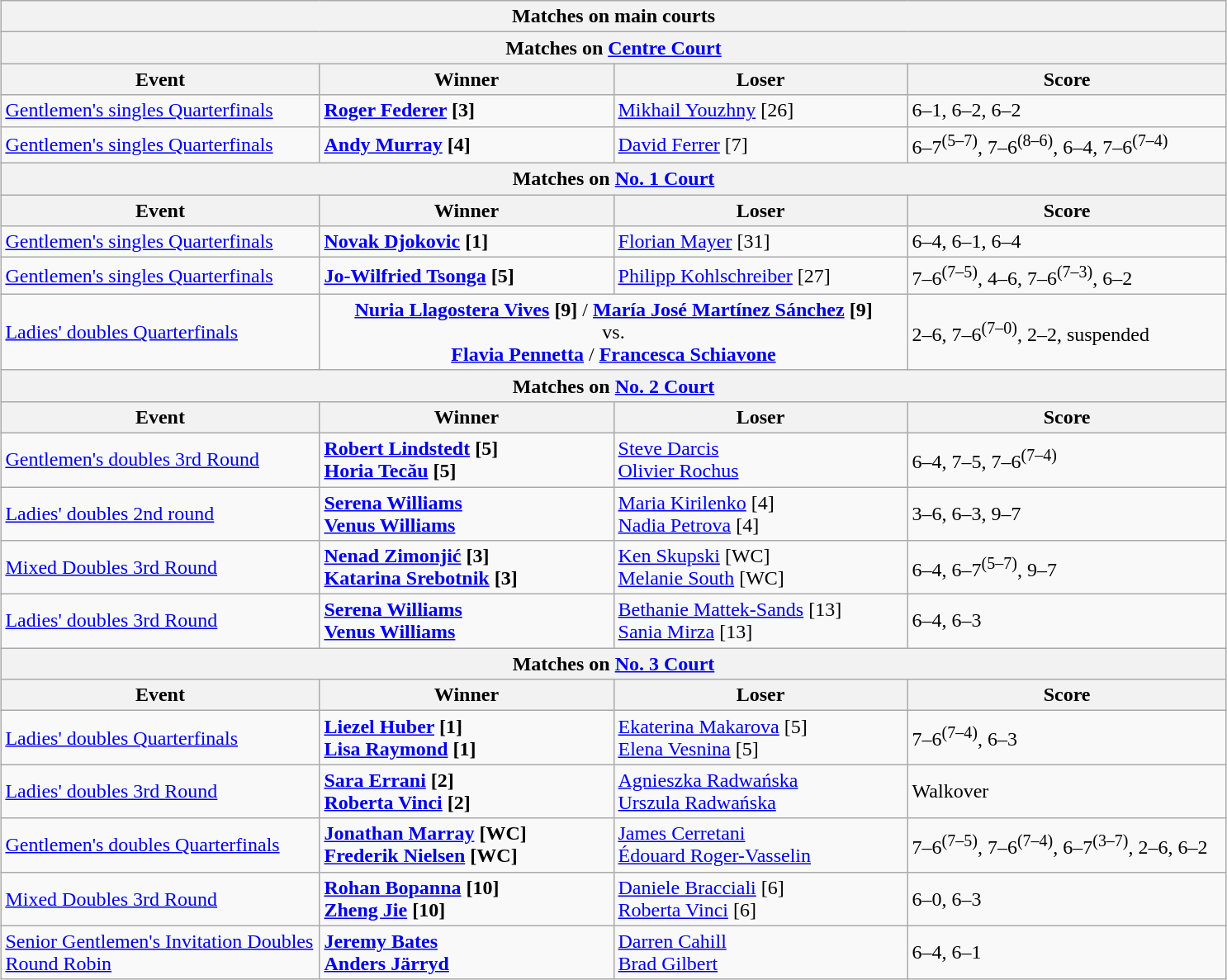<table class="wikitable collapsible uncollapsed" style="margin:auto;">
<tr>
<th colspan="4" style="white-space:nowrap;">Matches on main courts</th>
</tr>
<tr>
<th colspan="4">Matches on <a href='#'>Centre Court</a></th>
</tr>
<tr>
<th width=220>Event</th>
<th width=230>Winner</th>
<th width=230>Loser</th>
<th width=250>Score</th>
</tr>
<tr>
<td><a href='#'>Gentlemen's singles Quarterfinals</a></td>
<td> <strong><a href='#'>Roger Federer</a> [3]</strong></td>
<td> <a href='#'>Mikhail Youzhny</a> [26]</td>
<td>6–1, 6–2, 6–2</td>
</tr>
<tr>
<td><a href='#'>Gentlemen's singles Quarterfinals</a></td>
<td> <strong><a href='#'>Andy Murray</a> [4]</strong></td>
<td> <a href='#'>David Ferrer</a> [7]</td>
<td>6–7<sup>(5–7)</sup>, 7–6<sup>(8–6)</sup>, 6–4, 7–6<sup>(7–4)</sup></td>
</tr>
<tr>
<th colspan="4">Matches on <a href='#'>No. 1 Court</a></th>
</tr>
<tr>
<th width=220>Event</th>
<th width=220>Winner</th>
<th width=220>Loser</th>
<th width=250>Score</th>
</tr>
<tr>
<td><a href='#'>Gentlemen's singles Quarterfinals</a></td>
<td> <strong><a href='#'>Novak Djokovic</a> [1]</strong></td>
<td> <a href='#'>Florian Mayer</a> [31]</td>
<td>6–4, 6–1, 6–4</td>
</tr>
<tr>
<td><a href='#'>Gentlemen's singles Quarterfinals</a></td>
<td> <strong><a href='#'>Jo-Wilfried Tsonga</a> [5]</strong></td>
<td> <a href='#'>Philipp Kohlschreiber</a> [27]</td>
<td>7–6<sup>(7–5)</sup>, 4–6, 7–6<sup>(7–3)</sup>, 6–2</td>
</tr>
<tr>
<td><a href='#'>Ladies' doubles Quarterfinals</a></td>
<td style="text-align:center;" colspan="2"> <strong><a href='#'>Nuria Llagostera Vives</a> [9]</strong> /  <strong><a href='#'>María José Martínez Sánchez</a> [9]</strong><br>vs.<br> <strong><a href='#'>Flavia Pennetta</a></strong> /  <strong><a href='#'>Francesca Schiavone</a></strong></td>
<td>2–6, 7–6<sup>(7–0)</sup>, 2–2, suspended</td>
</tr>
<tr>
<th colspan="4">Matches on <a href='#'>No. 2 Court</a></th>
</tr>
<tr>
<th width=220>Event</th>
<th width=220>Winner</th>
<th width=220>Loser</th>
<th width=250>Score</th>
</tr>
<tr>
<td><a href='#'>Gentlemen's doubles 3rd Round</a></td>
<td> <strong><a href='#'>Robert Lindstedt</a> [5]</strong><br> <strong><a href='#'>Horia Tecău</a> [5]</strong></td>
<td> <a href='#'>Steve Darcis</a><br> <a href='#'>Olivier Rochus</a></td>
<td>6–4, 7–5, 7–6<sup>(7–4)</sup></td>
</tr>
<tr>
<td><a href='#'>Ladies' doubles 2nd round</a></td>
<td> <strong><a href='#'>Serena Williams</a></strong><br> <strong><a href='#'>Venus Williams</a></strong></td>
<td> <a href='#'>Maria Kirilenko</a> [4]<br> <a href='#'>Nadia Petrova</a> [4]</td>
<td>3–6, 6–3, 9–7</td>
</tr>
<tr>
<td><a href='#'>Mixed Doubles 3rd Round</a></td>
<td> <strong><a href='#'>Nenad Zimonjić</a> [3]</strong><br> <strong><a href='#'>Katarina Srebotnik</a> [3]</strong></td>
<td> <a href='#'>Ken Skupski</a> [WC]<br> <a href='#'>Melanie South</a> [WC]</td>
<td>6–4, 6–7<sup>(5–7)</sup>, 9–7</td>
</tr>
<tr>
<td><a href='#'>Ladies' doubles 3rd Round</a></td>
<td> <strong><a href='#'>Serena Williams</a></strong><br> <strong><a href='#'>Venus Williams</a></strong></td>
<td> <a href='#'>Bethanie Mattek-Sands</a> [13]<br> <a href='#'>Sania Mirza</a> [13]</td>
<td>6–4, 6–3</td>
</tr>
<tr>
<th colspan="4">Matches on <a href='#'>No. 3 Court</a></th>
</tr>
<tr>
<th width=250>Event</th>
<th width=220>Winner</th>
<th width=220>Loser</th>
<th width=220>Score</th>
</tr>
<tr>
<td><a href='#'>Ladies' doubles Quarterfinals</a></td>
<td> <strong><a href='#'>Liezel Huber</a> [1]</strong><br> <strong><a href='#'>Lisa Raymond</a> [1]</strong></td>
<td> <a href='#'>Ekaterina Makarova</a> [5]<br> <a href='#'>Elena Vesnina</a> [5]</td>
<td>7–6<sup>(7–4)</sup>, 6–3</td>
</tr>
<tr>
<td><a href='#'>Ladies' doubles 3rd Round</a></td>
<td> <strong><a href='#'>Sara Errani</a> [2]</strong><br> <strong><a href='#'>Roberta Vinci</a> [2]</strong></td>
<td> <a href='#'>Agnieszka Radwańska</a><br> <a href='#'>Urszula Radwańska</a></td>
<td>Walkover</td>
</tr>
<tr>
<td><a href='#'>Gentlemen's doubles Quarterfinals</a></td>
<td> <strong><a href='#'>Jonathan Marray</a> [WC]</strong><br> <strong><a href='#'>Frederik Nielsen</a> [WC]</strong></td>
<td> <a href='#'>James Cerretani</a><br> <a href='#'>Édouard Roger-Vasselin</a></td>
<td>7–6<sup>(7–5)</sup>, 7–6<sup>(7–4)</sup>, 6–7<sup>(3–7)</sup>, 2–6, 6–2</td>
</tr>
<tr>
<td><a href='#'>Mixed Doubles 3rd Round</a></td>
<td> <strong><a href='#'>Rohan Bopanna</a> [10]</strong><br> <strong><a href='#'>Zheng Jie</a> [10]</strong></td>
<td> <a href='#'>Daniele Bracciali</a> [6]<br> <a href='#'>Roberta Vinci</a> [6]</td>
<td>6–0, 6–3</td>
</tr>
<tr>
<td><a href='#'>Senior Gentlemen's Invitation Doubles Round Robin</a></td>
<td> <strong><a href='#'>Jeremy Bates</a></strong><br> <strong><a href='#'>Anders Järryd</a></strong></td>
<td> <a href='#'>Darren Cahill</a><br> <a href='#'>Brad Gilbert</a></td>
<td>6–4, 6–1</td>
</tr>
</table>
